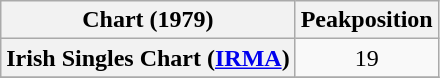<table class="wikitable plainrowheaders">
<tr>
<th>Chart (1979)</th>
<th>Peakposition</th>
</tr>
<tr>
<th scope="row">Irish Singles Chart (<a href='#'>IRMA</a>)</th>
<td align="center">19</td>
</tr>
<tr>
</tr>
</table>
